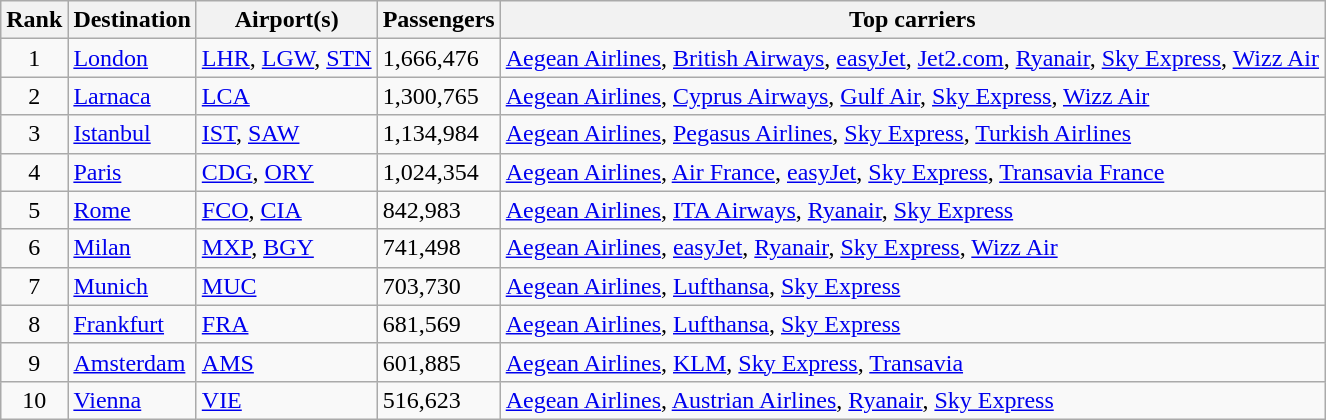<table class="wikitable">
<tr>
<th>Rank</th>
<th>Destination</th>
<th>Airport(s)</th>
<th>Passengers</th>
<th>Top carriers</th>
</tr>
<tr>
<td align=center>1</td>
<td> <a href='#'>London</a></td>
<td><a href='#'>LHR</a>, <a href='#'>LGW</a>, <a href='#'>STN</a></td>
<td>1,666,476</td>
<td><a href='#'>Aegean Airlines</a>, <a href='#'>British Airways</a>, <a href='#'>easyJet</a>, <a href='#'>Jet2.com</a>, <a href='#'>Ryanair</a>, <a href='#'>Sky Express</a>, <a href='#'>Wizz Air</a></td>
</tr>
<tr>
<td align=center>2</td>
<td> <a href='#'>Larnaca</a></td>
<td><a href='#'>LCA</a></td>
<td>1,300,765</td>
<td><a href='#'>Aegean Airlines</a>, <a href='#'>Cyprus Airways</a>, <a href='#'>Gulf Air</a>, <a href='#'>Sky Express</a>, <a href='#'>Wizz Air</a></td>
</tr>
<tr>
<td align=center>3</td>
<td> <a href='#'>Istanbul</a></td>
<td><a href='#'>IST</a>, <a href='#'>SAW</a></td>
<td>1,134,984</td>
<td><a href='#'>Aegean Airlines</a>, <a href='#'>Pegasus Airlines</a>, <a href='#'>Sky Express</a>, <a href='#'>Turkish Airlines</a></td>
</tr>
<tr>
<td align=center>4</td>
<td> <a href='#'>Paris</a></td>
<td><a href='#'>CDG</a>, <a href='#'>ORY</a></td>
<td>1,024,354</td>
<td><a href='#'>Aegean Airlines</a>, <a href='#'>Air France</a>, <a href='#'>easyJet</a>, <a href='#'>Sky Express</a>, <a href='#'>Transavia France</a></td>
</tr>
<tr>
<td align=center>5</td>
<td> <a href='#'>Rome</a></td>
<td><a href='#'>FCO</a>, <a href='#'>CIA</a></td>
<td>842,983</td>
<td><a href='#'>Aegean Airlines</a>, <a href='#'>ITA Airways</a>, <a href='#'>Ryanair</a>, <a href='#'>Sky Express</a></td>
</tr>
<tr>
<td align=center>6</td>
<td> <a href='#'>Milan</a></td>
<td><a href='#'>MXP</a>, <a href='#'>BGY</a></td>
<td>741,498</td>
<td><a href='#'>Aegean Airlines</a>, <a href='#'>easyJet</a>, <a href='#'>Ryanair</a>, <a href='#'>Sky Express</a>, <a href='#'>Wizz Air</a></td>
</tr>
<tr>
<td align=center>7</td>
<td> <a href='#'>Munich</a></td>
<td><a href='#'>MUC</a></td>
<td>703,730</td>
<td><a href='#'>Aegean Airlines</a>, <a href='#'>Lufthansa</a>, <a href='#'>Sky Express</a></td>
</tr>
<tr>
<td align=center>8</td>
<td> <a href='#'>Frankfurt</a></td>
<td><a href='#'>FRA</a></td>
<td>681,569</td>
<td><a href='#'>Aegean Airlines</a>, <a href='#'>Lufthansa</a>, <a href='#'>Sky Express</a></td>
</tr>
<tr>
<td align=center>9</td>
<td> <a href='#'>Amsterdam</a></td>
<td><a href='#'>AMS</a></td>
<td>601,885</td>
<td><a href='#'>Aegean Airlines</a>, <a href='#'>KLM</a>, <a href='#'>Sky Express</a>, <a href='#'>Transavia</a></td>
</tr>
<tr>
<td align=center>10</td>
<td> <a href='#'>Vienna</a></td>
<td><a href='#'>VIE</a></td>
<td>516,623</td>
<td><a href='#'>Aegean Airlines</a>, <a href='#'>Austrian Airlines</a>, <a href='#'>Ryanair</a>, <a href='#'>Sky Express</a></td>
</tr>
</table>
